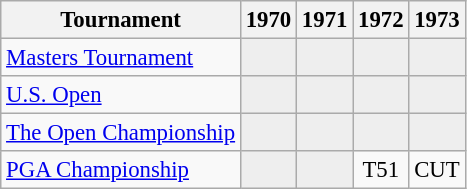<table class="wikitable" style="font-size:95%;text-align:center;">
<tr>
<th>Tournament</th>
<th>1970</th>
<th>1971</th>
<th>1972</th>
<th>1973</th>
</tr>
<tr>
<td align=left><a href='#'>Masters Tournament</a></td>
<td style="background:#eeeeee;"></td>
<td style="background:#eeeeee;"></td>
<td style="background:#eeeeee;"></td>
<td style="background:#eeeeee;"></td>
</tr>
<tr>
<td align=left><a href='#'>U.S. Open</a></td>
<td style="background:#eeeeee;"></td>
<td style="background:#eeeeee;"></td>
<td style="background:#eeeeee;"></td>
<td style="background:#eeeeee;"></td>
</tr>
<tr>
<td align=left><a href='#'>The Open Championship</a></td>
<td style="background:#eeeeee;"></td>
<td style="background:#eeeeee;"></td>
<td style="background:#eeeeee;"></td>
<td style="background:#eeeeee;"></td>
</tr>
<tr>
<td align=left><a href='#'>PGA Championship</a></td>
<td style="background:#eeeeee;"></td>
<td style="background:#eeeeee;"></td>
<td>T51</td>
<td>CUT</td>
</tr>
</table>
